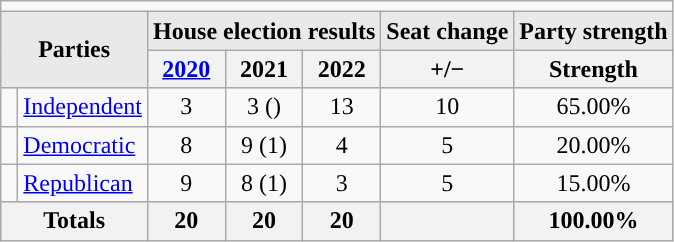<table class   ="wikitable">
<tr>
<td colspan="7"></td>
</tr>
<tr>
<th style   ="background:#e9e9e9; text-align:center" rowspan="2" colspan="2">Parties</th>
<th style   ="background:#e9e9e9; text-align:center" colspan="3">House election results</th>
<th style   ="background:#e9e9e9; text-align:center" colspan="1">Seat change</th>
<th style   ="background:#e9e9e9; text-align:center" colspan="1">Party strength</th>
</tr>
<tr style ="background:#e9e9e9">
<th><a href='#'>2020</a></th>
<th>2021</th>
<th>2022</th>
<th>+/−</th>
<th>Strength</th>
</tr>
<tr>
<td style="background-color:"> </td>
<td><a href='#'>Independent</a></td>
<td align = center>3</td>
<td align = center>3 ()</td>
<td align = center>13</td>
<td align = center>10 </td>
<td align = center>65.00%</td>
</tr>
<tr>
<td style="background-color:"> </td>
<td><a href='#'>Democratic</a></td>
<td align = center>8</td>
<td align = center>9 (1)</td>
<td align = center>4</td>
<td align = center>5 </td>
<td align = center>20.00%</td>
</tr>
<tr>
<td style="background-color:"> </td>
<td><a href='#'>Republican</a></td>
<td align = center>9</td>
<td align = center>8 (1)</td>
<td align = center>3</td>
<td align = center>5 </td>
<td align = center>15.00%</td>
</tr>
<tr style = "background:#ccc">
<th colspan = "2">Totals</th>
<th>20</th>
<th>20</th>
<th>20</th>
<th></th>
<th>100.00%</th>
</tr>
</table>
